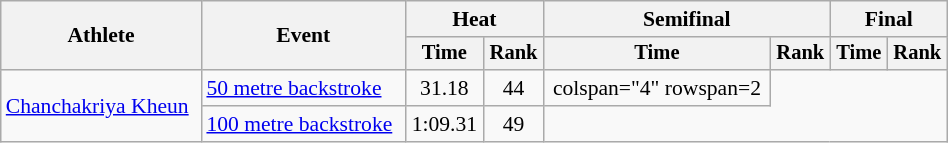<table class="wikitable" style="text-align:center; font-size:90%; width:50%;">
<tr>
<th rowspan="2">Athlete</th>
<th rowspan="2">Event</th>
<th colspan="2">Heat</th>
<th colspan="2">Semifinal</th>
<th colspan="2">Final</th>
</tr>
<tr style="font-size:95%">
<th>Time</th>
<th>Rank</th>
<th>Time</th>
<th>Rank</th>
<th>Time</th>
<th>Rank</th>
</tr>
<tr>
<td align=left rowspan=2><a href='#'>Chanchakriya Kheun</a></td>
<td align=left><a href='#'>50 metre backstroke</a></td>
<td>31.18</td>
<td>44</td>
<td>colspan="4" rowspan=2 </td>
</tr>
<tr align=center>
<td align=left><a href='#'>100 metre backstroke</a></td>
<td>1:09.31</td>
<td>49</td>
</tr>
</table>
